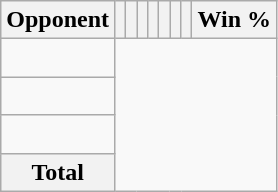<table class="wikitable sortable collapsible collapsed" style="text-align: center;">
<tr>
<th>Opponent</th>
<th></th>
<th></th>
<th></th>
<th></th>
<th></th>
<th></th>
<th></th>
<th>Win %</th>
</tr>
<tr>
<td align="left"><br></td>
</tr>
<tr>
<td align="left"><br></td>
</tr>
<tr>
<td align="left"><br></td>
</tr>
<tr class="sortbottom">
<th>Total<br></th>
</tr>
</table>
